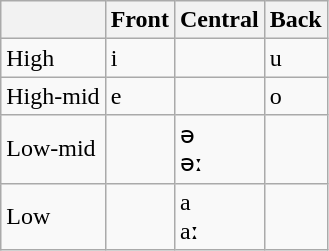<table class="wikitable">
<tr>
<th></th>
<th>Front</th>
<th>Central</th>
<th>Back</th>
</tr>
<tr>
<td>High</td>
<td>i</td>
<td></td>
<td>u</td>
</tr>
<tr>
<td>High-mid</td>
<td>e</td>
<td></td>
<td>o</td>
</tr>
<tr>
<td>Low-mid</td>
<td></td>
<td>ə<br>əː</td>
<td></td>
</tr>
<tr>
<td>Low</td>
<td></td>
<td>a<br>aː</td>
<td></td>
</tr>
</table>
